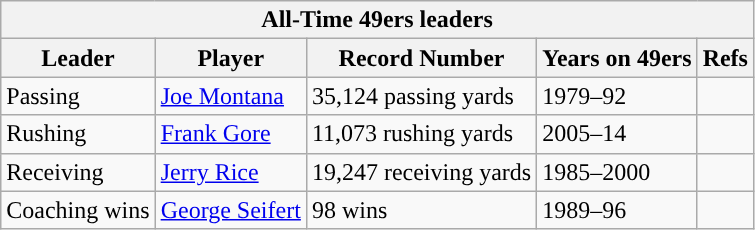<table class="wikitable">
<tr>
<th colspan="5">All-Time 49ers leaders</th>
</tr>
<tr>
<th>Leader</th>
<th>Player</th>
<th>Record Number</th>
<th>Years on 49ers</th>
<th>Refs</th>
</tr>
<tr>
<td>Passing</td>
<td><a href='#'>Joe Montana</a></td>
<td>35,124 passing yards</td>
<td>1979–92</td>
<td></td>
</tr>
<tr>
<td>Rushing</td>
<td><a href='#'>Frank Gore</a></td>
<td>11,073 rushing yards</td>
<td>2005–14</td>
<td></td>
</tr>
<tr>
<td>Receiving</td>
<td><a href='#'>Jerry Rice</a></td>
<td>19,247 receiving yards</td>
<td>1985–2000</td>
<td></td>
</tr>
<tr>
<td>Coaching wins</td>
<td><a href='#'>George Seifert</a></td>
<td>98 wins</td>
<td>1989–96</td>
<td></td>
</tr>
</table>
